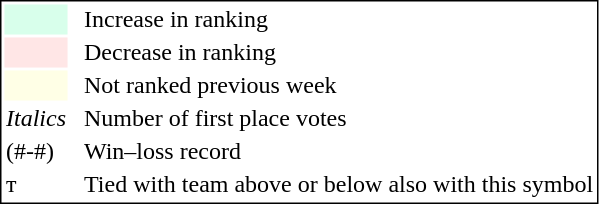<table style="border:1px solid black;">
<tr>
<td style="background:#D8FFEB; width:20px;"></td>
<td> </td>
<td>Increase in ranking</td>
</tr>
<tr>
<td style="background:#FFE6E6; width:20px;"></td>
<td> </td>
<td>Decrease in ranking</td>
</tr>
<tr>
<td style="background:#FFFFE6; width:20px;"></td>
<td> </td>
<td>Not ranked previous week</td>
</tr>
<tr>
<td><em>Italics</em></td>
<td> </td>
<td>Number of first place votes</td>
</tr>
<tr>
<td>(#-#)</td>
<td> </td>
<td>Win–loss record</td>
</tr>
<tr>
<td>т</td>
<td></td>
<td>Tied with team above or below also with this symbol</td>
</tr>
</table>
